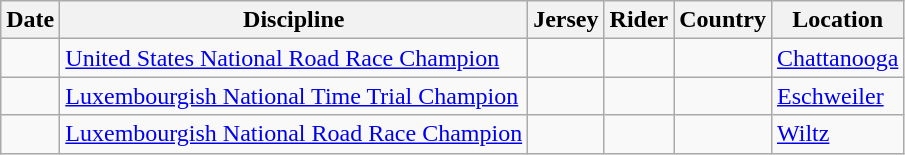<table class="wikitable">
<tr>
<th>Date</th>
<th>Discipline</th>
<th>Jersey</th>
<th>Rider</th>
<th>Country</th>
<th>Location</th>
</tr>
<tr>
<td></td>
<td><a href='#'>United States National Road Race Champion</a></td>
<td></td>
<td></td>
<td></td>
<td><a href='#'>Chattanooga</a></td>
</tr>
<tr>
<td></td>
<td><a href='#'>Luxembourgish National Time Trial Champion</a></td>
<td></td>
<td></td>
<td></td>
<td><a href='#'>Eschweiler</a></td>
</tr>
<tr>
<td></td>
<td><a href='#'>Luxembourgish National Road Race Champion</a></td>
<td></td>
<td></td>
<td></td>
<td><a href='#'>Wiltz</a></td>
</tr>
</table>
